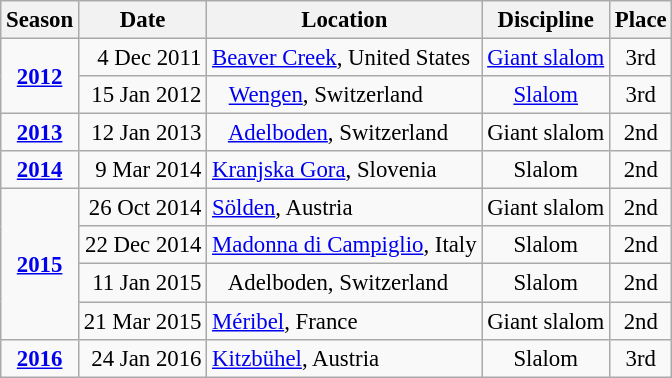<table class="wikitable" style="text-align:center; font-size:95%;">
<tr>
<th>Season</th>
<th>Date</th>
<th>Location</th>
<th>Discipline</th>
<th>Place</th>
</tr>
<tr>
<td rowspan=2><strong><a href='#'>2012</a></strong></td>
<td align=right>4 Dec 2011</td>
<td align=left> <a href='#'>Beaver Creek</a>, United States</td>
<td><a href='#'>Giant slalom</a></td>
<td>3rd</td>
</tr>
<tr>
<td align=right>15 Jan 2012</td>
<td align=left>   <a href='#'>Wengen</a>, Switzerland</td>
<td><a href='#'>Slalom</a></td>
<td>3rd</td>
</tr>
<tr>
<td><strong><a href='#'>2013</a></strong></td>
<td align=right>12 Jan 2013</td>
<td align=left>   <a href='#'>Adelboden</a>, Switzerland</td>
<td>Giant slalom</td>
<td align=center>2nd</td>
</tr>
<tr>
<td><strong><a href='#'>2014</a></strong></td>
<td align=right>9 Mar 2014</td>
<td align=left> <a href='#'>Kranjska Gora</a>, Slovenia</td>
<td>Slalom</td>
<td>2nd</td>
</tr>
<tr>
<td rowspan=4><strong><a href='#'>2015</a></strong></td>
<td align=right>26 Oct 2014</td>
<td align=left> <a href='#'>Sölden</a>, Austria</td>
<td>Giant slalom</td>
<td>2nd</td>
</tr>
<tr>
<td align=right>22 Dec 2014</td>
<td align=left> <a href='#'>Madonna di Campiglio</a>, Italy</td>
<td>Slalom</td>
<td>2nd</td>
</tr>
<tr>
<td align=right>11 Jan 2015</td>
<td align=left>   Adelboden, Switzerland</td>
<td>Slalom</td>
<td>2nd</td>
</tr>
<tr>
<td align=right>21 Mar 2015</td>
<td align=left> <a href='#'>Méribel</a>, France</td>
<td>Giant slalom</td>
<td>2nd</td>
</tr>
<tr>
<td><strong><a href='#'>2016</a></strong></td>
<td align=right>24 Jan 2016</td>
<td align=left> <a href='#'>Kitzbühel</a>, Austria</td>
<td>Slalom</td>
<td>3rd</td>
</tr>
</table>
